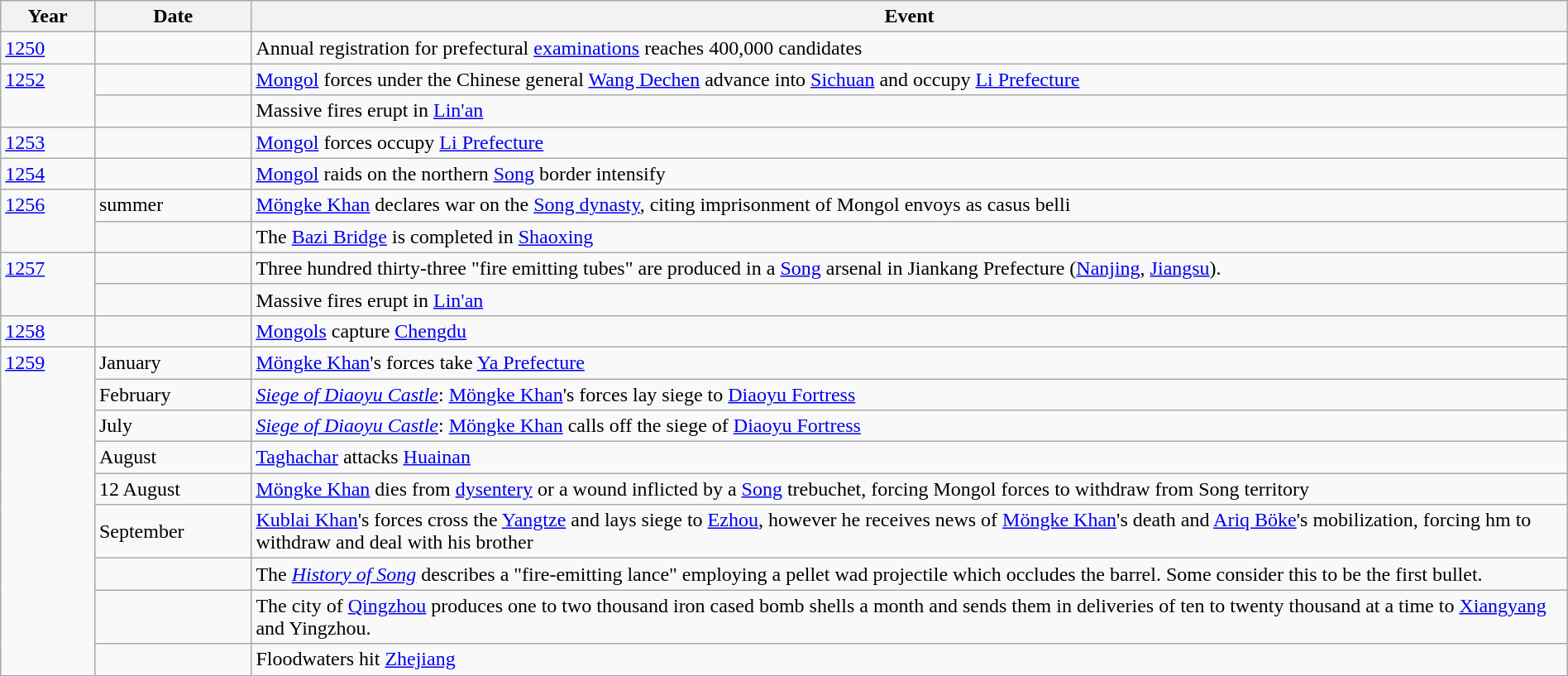<table class="wikitable" width="100%">
<tr>
<th style="width:6%">Year</th>
<th style="width:10%">Date</th>
<th>Event</th>
</tr>
<tr>
<td><a href='#'>1250</a></td>
<td></td>
<td>Annual registration for prefectural <a href='#'>examinations</a> reaches 400,000 candidates</td>
</tr>
<tr>
<td rowspan="2" valign="top"><a href='#'>1252</a></td>
<td></td>
<td><a href='#'>Mongol</a> forces under the Chinese general <a href='#'>Wang Dechen</a> advance into <a href='#'>Sichuan</a> and occupy <a href='#'>Li Prefecture</a></td>
</tr>
<tr>
<td></td>
<td>Massive fires erupt in <a href='#'>Lin'an</a></td>
</tr>
<tr>
<td><a href='#'>1253</a></td>
<td></td>
<td><a href='#'>Mongol</a> forces occupy <a href='#'>Li Prefecture</a></td>
</tr>
<tr>
<td><a href='#'>1254</a></td>
<td></td>
<td><a href='#'>Mongol</a> raids on the northern <a href='#'>Song</a> border intensify</td>
</tr>
<tr>
<td rowspan="2" valign="top"><a href='#'>1256</a></td>
<td>summer</td>
<td><a href='#'>Möngke Khan</a> declares war on the <a href='#'>Song dynasty</a>, citing imprisonment of Mongol envoys as casus belli</td>
</tr>
<tr>
<td></td>
<td>The <a href='#'>Bazi Bridge</a> is completed in <a href='#'>Shaoxing</a></td>
</tr>
<tr>
<td rowspan="2" valign="top"><a href='#'>1257</a></td>
<td></td>
<td>Three hundred thirty-three "fire emitting tubes" are produced in a <a href='#'>Song</a> arsenal in Jiankang Prefecture (<a href='#'>Nanjing</a>, <a href='#'>Jiangsu</a>).</td>
</tr>
<tr>
<td></td>
<td>Massive fires erupt in <a href='#'>Lin'an</a></td>
</tr>
<tr>
<td><a href='#'>1258</a></td>
<td></td>
<td><a href='#'>Mongols</a> capture <a href='#'>Chengdu</a></td>
</tr>
<tr>
<td rowspan="9" valign="top"><a href='#'>1259</a></td>
<td>January</td>
<td><a href='#'>Möngke Khan</a>'s forces take <a href='#'>Ya Prefecture</a></td>
</tr>
<tr>
<td>February</td>
<td><em><a href='#'>Siege of Diaoyu Castle</a></em>: <a href='#'>Möngke Khan</a>'s forces lay siege to <a href='#'>Diaoyu Fortress</a></td>
</tr>
<tr>
<td>July</td>
<td><em><a href='#'>Siege of Diaoyu Castle</a></em>: <a href='#'>Möngke Khan</a> calls off the siege of <a href='#'>Diaoyu Fortress</a></td>
</tr>
<tr>
<td>August</td>
<td><a href='#'>Taghachar</a> attacks <a href='#'>Huainan</a></td>
</tr>
<tr>
<td>12 August</td>
<td><a href='#'>Möngke Khan</a> dies from <a href='#'>dysentery</a> or a wound inflicted by a <a href='#'>Song</a> trebuchet, forcing Mongol forces to withdraw from Song territory</td>
</tr>
<tr>
<td>September</td>
<td><a href='#'>Kublai Khan</a>'s forces cross the <a href='#'>Yangtze</a> and lays siege to <a href='#'>Ezhou</a>, however he receives news of <a href='#'>Möngke Khan</a>'s death and <a href='#'>Ariq Böke</a>'s mobilization, forcing hm to withdraw and deal with his brother</td>
</tr>
<tr>
<td></td>
<td>The <em><a href='#'>History of Song</a></em> describes a "fire-emitting lance" employing a pellet wad projectile which occludes the barrel. Some consider this to be the first bullet.</td>
</tr>
<tr>
<td></td>
<td>The city of <a href='#'>Qingzhou</a> produces one to two thousand iron cased bomb shells a month and sends them in deliveries of ten to twenty thousand at a time to <a href='#'>Xiangyang</a> and Yingzhou.</td>
</tr>
<tr>
<td></td>
<td>Floodwaters hit <a href='#'>Zhejiang</a></td>
</tr>
</table>
